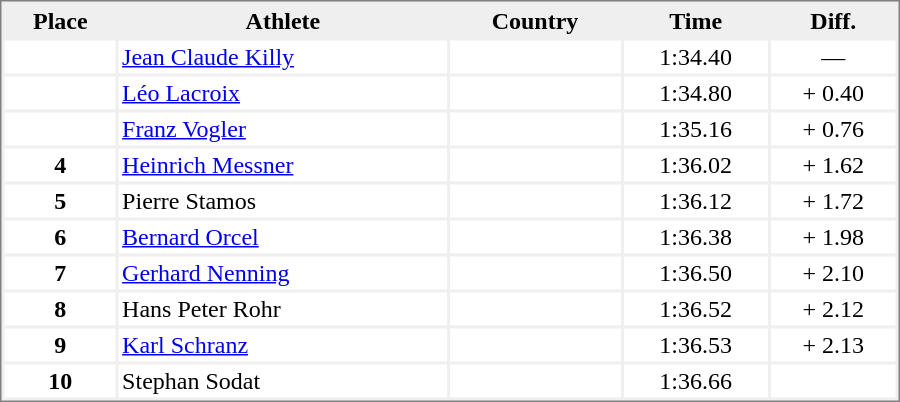<table style="border-style:solid;border-width:1px;border-color:#808080;background-color:#EFEFEF" cellspacing="2" cellpadding="2" width="600">
<tr bgcolor="#EFEFEF">
<th>Place</th>
<th>Athlete</th>
<th>Country</th>
<th>Time</th>
<th>Diff.</th>
</tr>
<tr align="center" valign="top" bgcolor="#FFFFFF">
<th></th>
<td align="left"><a href='#'>Jean Claude Killy</a></td>
<td align="left"></td>
<td>1:34.40</td>
<td>—</td>
</tr>
<tr align="center" valign="top" bgcolor="#FFFFFF">
<th></th>
<td align="left"><a href='#'>Léo Lacroix</a></td>
<td align="left"></td>
<td>1:34.80</td>
<td>+ 0.40</td>
</tr>
<tr align="center" valign="top" bgcolor="#FFFFFF">
<th></th>
<td align="left"><a href='#'>Franz Vogler</a></td>
<td align="left"></td>
<td>1:35.16</td>
<td>+ 0.76</td>
</tr>
<tr align="center" valign="top" bgcolor="#FFFFFF">
<th>4</th>
<td align="left"><a href='#'>Heinrich&nbsp;Messner</a></td>
<td align="left"></td>
<td>1:36.02</td>
<td>+ 1.62</td>
</tr>
<tr align="center" valign="top" bgcolor="#FFFFFF">
<th>5</th>
<td align="left">Pierre Stamos</td>
<td align="left"></td>
<td>1:36.12</td>
<td>+ 1.72</td>
</tr>
<tr align="center" valign="top" bgcolor="#FFFFFF">
<th>6</th>
<td align="left"><a href='#'>Bernard Orcel</a></td>
<td align="left"></td>
<td>1:36.38</td>
<td>+ 1.98</td>
</tr>
<tr align="center" valign="top" bgcolor="#FFFFFF">
<th>7</th>
<td align="left"><a href='#'>Gerhard Nenning</a></td>
<td align="left"></td>
<td>1:36.50</td>
<td>+ 2.10</td>
</tr>
<tr align="center" valign="top" bgcolor="#FFFFFF">
<th>8</th>
<td align="left">Hans Peter Rohr</td>
<td align="left"></td>
<td>1:36.52</td>
<td>+ 2.12</td>
</tr>
<tr align="center" valign="top" bgcolor="#FFFFFF">
<th>9</th>
<td align="left"><a href='#'>Karl Schranz</a></td>
<td align="left"></td>
<td>1:36.53</td>
<td>+ 2.13</td>
</tr>
<tr align="center" valign="top" bgcolor="#FFFFFF">
<th>10</th>
<td align="left">Stephan Sodat</td>
<td align="left"></td>
<td>1:36.66</td>
<td></td>
</tr>
</table>
